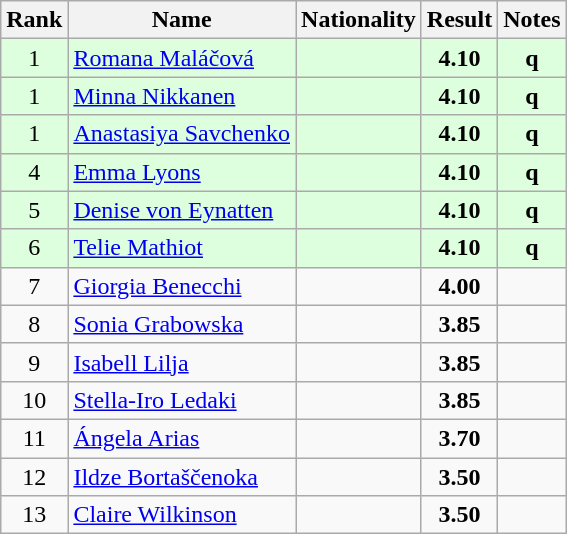<table class="wikitable sortable" style="text-align:center">
<tr>
<th>Rank</th>
<th>Name</th>
<th>Nationality</th>
<th>Result</th>
<th>Notes</th>
</tr>
<tr bgcolor=ddffdd>
<td>1</td>
<td align=left><a href='#'>Romana Maláčová</a></td>
<td align=left></td>
<td><strong>4.10</strong></td>
<td><strong>q</strong></td>
</tr>
<tr bgcolor=ddffdd>
<td>1</td>
<td align=left><a href='#'>Minna Nikkanen</a></td>
<td align=left></td>
<td><strong>4.10</strong></td>
<td><strong>q</strong></td>
</tr>
<tr bgcolor=ddffdd>
<td>1</td>
<td align=left><a href='#'>Anastasiya Savchenko</a></td>
<td align=left></td>
<td><strong>4.10</strong></td>
<td><strong>q</strong></td>
</tr>
<tr bgcolor=ddffdd>
<td>4</td>
<td align=left><a href='#'>Emma Lyons</a></td>
<td align=left></td>
<td><strong>4.10</strong></td>
<td><strong>q</strong></td>
</tr>
<tr bgcolor=ddffdd>
<td>5</td>
<td align=left><a href='#'>Denise von Eynatten</a></td>
<td align=left></td>
<td><strong>4.10</strong></td>
<td><strong>q</strong></td>
</tr>
<tr bgcolor=ddffdd>
<td>6</td>
<td align=left><a href='#'>Telie Mathiot</a></td>
<td align=left></td>
<td><strong>4.10</strong></td>
<td><strong>q</strong></td>
</tr>
<tr>
<td>7</td>
<td align=left><a href='#'>Giorgia Benecchi</a></td>
<td align=left></td>
<td><strong>4.00</strong></td>
<td></td>
</tr>
<tr>
<td>8</td>
<td align=left><a href='#'>Sonia Grabowska</a></td>
<td align=left></td>
<td><strong>3.85</strong></td>
<td></td>
</tr>
<tr>
<td>9</td>
<td align=left><a href='#'>Isabell Lilja</a></td>
<td align=left></td>
<td><strong>3.85</strong></td>
<td></td>
</tr>
<tr>
<td>10</td>
<td align=left><a href='#'>Stella-Iro Ledaki</a></td>
<td align=left></td>
<td><strong>3.85</strong></td>
<td></td>
</tr>
<tr>
<td>11</td>
<td align=left><a href='#'>Ángela Arias</a></td>
<td align=left></td>
<td><strong>3.70</strong></td>
<td></td>
</tr>
<tr>
<td>12</td>
<td align=left><a href='#'>Ildze Bortaščenoka</a></td>
<td align=left></td>
<td><strong>3.50</strong></td>
<td></td>
</tr>
<tr>
<td>13</td>
<td align=left><a href='#'>Claire Wilkinson</a></td>
<td align=left></td>
<td><strong>3.50</strong></td>
<td></td>
</tr>
</table>
